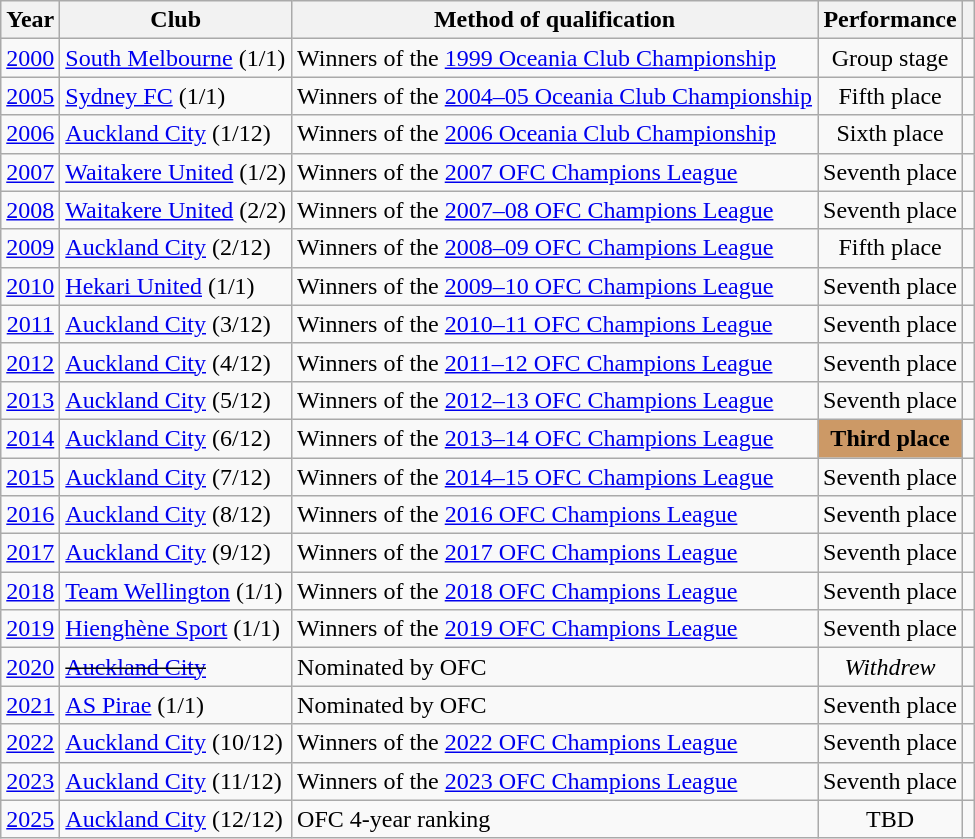<table class="wikitable plainrowheaders sortable">
<tr>
<th scope="col">Year</th>
<th scope="col">Club</th>
<th scope="col">Method of qualification</th>
<th scope="col">Performance</th>
<th class="unsortable"></th>
</tr>
<tr align="center">
<td scope="row"><a href='#'>2000</a></td>
<td align="left"> <a href='#'>South Melbourne</a> (1/1)</td>
<td align="left">Winners of the <a href='#'>1999 Oceania Club Championship</a></td>
<td>Group stage</td>
<td></td>
</tr>
<tr align="center">
<td scope="row"><a href='#'>2005</a></td>
<td align="left"> <a href='#'>Sydney FC</a> (1/1)</td>
<td align="left">Winners of the <a href='#'>2004–05 Oceania Club Championship</a></td>
<td>Fifth place</td>
<td></td>
</tr>
<tr align="center">
<td scope="row"><a href='#'>2006</a></td>
<td align="left"> <a href='#'>Auckland City</a> (1/12)</td>
<td align="left">Winners of the <a href='#'>2006 Oceania Club Championship</a></td>
<td>Sixth place</td>
<td></td>
</tr>
<tr align="center">
<td scope="row"><a href='#'>2007</a></td>
<td align="left"> <a href='#'>Waitakere United</a> (1/2)</td>
<td align="left">Winners of the <a href='#'>2007 OFC Champions League</a></td>
<td>Seventh place</td>
<td></td>
</tr>
<tr align="center">
<td scope="row"><a href='#'>2008</a></td>
<td align="left"> <a href='#'>Waitakere United</a> (2/2)</td>
<td align="left">Winners of the <a href='#'>2007–08 OFC Champions League</a></td>
<td>Seventh place</td>
<td></td>
</tr>
<tr align="center">
<td scope="row"><a href='#'>2009</a></td>
<td align="left"> <a href='#'>Auckland City</a> (2/12)</td>
<td align="left">Winners of the <a href='#'>2008–09 OFC Champions League</a></td>
<td>Fifth place</td>
<td></td>
</tr>
<tr align="center">
<td scope="row"><a href='#'>2010</a></td>
<td align="left"> <a href='#'>Hekari United</a> (1/1)</td>
<td align="left">Winners of the <a href='#'>2009–10 OFC Champions League</a></td>
<td>Seventh place</td>
<td></td>
</tr>
<tr align="center">
<td scope="row"><a href='#'>2011</a></td>
<td align="left"> <a href='#'>Auckland City</a> (3/12)</td>
<td align="left">Winners of the <a href='#'>2010–11 OFC Champions League</a></td>
<td>Seventh place</td>
<td></td>
</tr>
<tr align="center">
<td scope="row"><a href='#'>2012</a></td>
<td align="left"> <a href='#'>Auckland City</a> (4/12)</td>
<td align="left">Winners of the <a href='#'>2011–12 OFC Champions League</a></td>
<td>Seventh place</td>
<td></td>
</tr>
<tr align="center">
<td scope="row"><a href='#'>2013</a></td>
<td align="left"> <a href='#'>Auckland City</a> (5/12)</td>
<td align="left">Winners of the <a href='#'>2012–13 OFC Champions League</a></td>
<td>Seventh place</td>
<td></td>
</tr>
<tr align="center">
<td scope="row"><a href='#'>2014</a></td>
<td align="left"> <a href='#'>Auckland City</a> (6/12)</td>
<td align="left">Winners of the <a href='#'>2013–14 OFC Champions League</a></td>
<td bgcolor=#cc9966><strong>Third place</strong></td>
<td></td>
</tr>
<tr align="center">
<td scope="row"><a href='#'>2015</a></td>
<td align="left"> <a href='#'>Auckland City</a> (7/12)</td>
<td align="left">Winners of the <a href='#'>2014–15 OFC Champions League</a></td>
<td>Seventh place</td>
<td></td>
</tr>
<tr align="center">
<td scope="row"><a href='#'>2016</a></td>
<td align="left"> <a href='#'>Auckland City</a> (8/12)</td>
<td align="left">Winners of the <a href='#'>2016 OFC Champions League</a></td>
<td>Seventh place</td>
<td></td>
</tr>
<tr align="center">
<td scope="row"><a href='#'>2017</a></td>
<td align="left"> <a href='#'>Auckland City</a> (9/12)</td>
<td align="left">Winners of the <a href='#'>2017 OFC Champions League</a></td>
<td>Seventh place</td>
<td></td>
</tr>
<tr align="center">
<td scope="row"><a href='#'>2018</a></td>
<td align="left"> <a href='#'>Team Wellington</a> (1/1)</td>
<td align="left">Winners of the <a href='#'>2018 OFC Champions League</a></td>
<td>Seventh place</td>
<td></td>
</tr>
<tr align="center">
<td scope="row"><a href='#'>2019</a></td>
<td align="left"> <a href='#'>Hienghène Sport</a> (1/1)</td>
<td align="left">Winners of the <a href='#'>2019 OFC Champions League</a></td>
<td>Seventh place</td>
<td></td>
</tr>
<tr align="center">
<td scope="row"><a href='#'>2020</a></td>
<td align="left"> <s><a href='#'>Auckland City</a></s></td>
<td align="left">Nominated by OFC</td>
<td><em>Withdrew</em></td>
<td></td>
</tr>
<tr align="center">
<td scope="row"><a href='#'>2021</a></td>
<td align="left"> <a href='#'>AS Pirae</a> (1/1)</td>
<td align="left">Nominated by OFC</td>
<td>Seventh place</td>
<td></td>
</tr>
<tr align="center">
<td scope="row"><a href='#'>2022</a></td>
<td align="left"> <a href='#'>Auckland City</a> (10/12)</td>
<td align="left">Winners of the <a href='#'>2022 OFC Champions League</a></td>
<td>Seventh place</td>
<td></td>
</tr>
<tr align="center">
<td scope="row"><a href='#'>2023</a></td>
<td align="left"> <a href='#'>Auckland City</a> (11/12)</td>
<td align="left">Winners of the <a href='#'>2023 OFC Champions League</a></td>
<td>Seventh place</td>
<td></td>
</tr>
<tr align="center">
<td scope="row"><a href='#'>2025</a></td>
<td align="left"> <a href='#'>Auckland City</a> (12/12)</td>
<td align="left">OFC 4-year ranking</td>
<td>TBD</td>
<td></td>
</tr>
</table>
